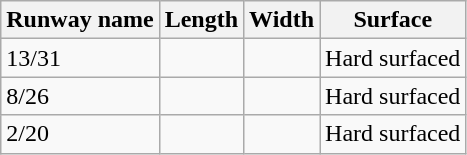<table class="wikitable">
<tr>
<th>Runway name</th>
<th>Length</th>
<th>Width</th>
<th>Surface</th>
</tr>
<tr>
<td>13/31</td>
<td></td>
<td></td>
<td>Hard surfaced</td>
</tr>
<tr>
<td>8/26</td>
<td></td>
<td></td>
<td>Hard surfaced</td>
</tr>
<tr>
<td>2/20</td>
<td></td>
<td></td>
<td>Hard surfaced</td>
</tr>
</table>
